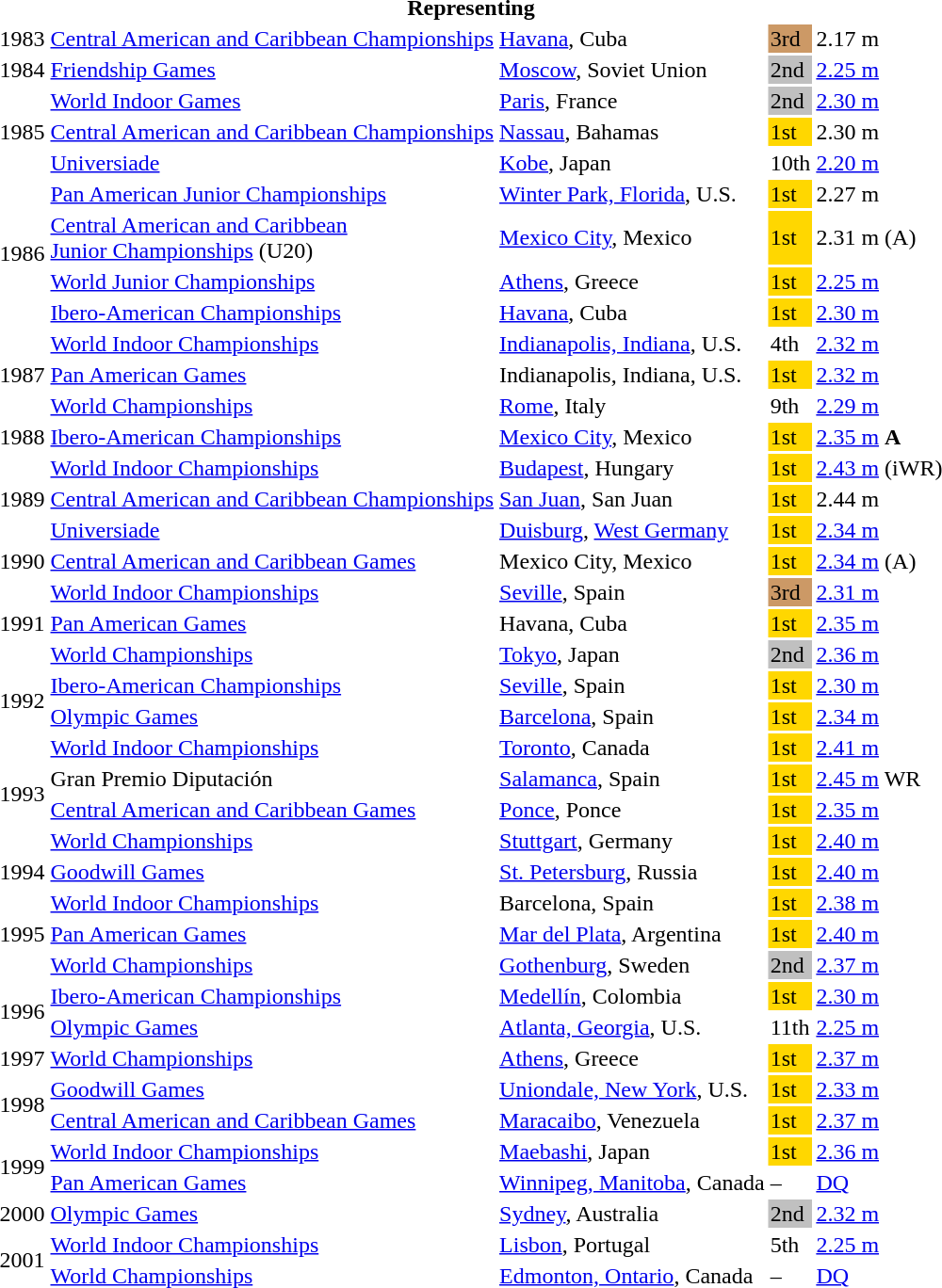<table>
<tr>
<th colspan="6">Representing </th>
</tr>
<tr>
<td>1983</td>
<td><a href='#'>Central American and Caribbean Championships</a></td>
<td><a href='#'>Havana</a>, Cuba</td>
<td bgcolor=cc9966>3rd</td>
<td>2.17 m</td>
</tr>
<tr>
<td>1984</td>
<td><a href='#'>Friendship Games</a></td>
<td><a href='#'>Moscow</a>, Soviet Union</td>
<td bgcolor=silver>2nd</td>
<td><a href='#'>2.25 m</a></td>
</tr>
<tr>
<td rowspan=3>1985</td>
<td><a href='#'>World Indoor Games</a></td>
<td><a href='#'>Paris</a>, France</td>
<td bgcolor=silver>2nd</td>
<td><a href='#'>2.30 m</a></td>
</tr>
<tr>
<td><a href='#'>Central American and Caribbean Championships</a></td>
<td><a href='#'>Nassau</a>, Bahamas</td>
<td bgcolor=gold>1st</td>
<td>2.30 m</td>
</tr>
<tr>
<td><a href='#'>Universiade</a></td>
<td><a href='#'>Kobe</a>, Japan</td>
<td>10th</td>
<td><a href='#'>2.20 m</a></td>
</tr>
<tr>
<td rowspan=4>1986</td>
<td><a href='#'>Pan American Junior Championships</a></td>
<td><a href='#'>Winter Park, Florida</a>, U.S.</td>
<td bgcolor=gold>1st</td>
<td>2.27 m</td>
</tr>
<tr>
<td><a href='#'>Central American and Caribbean<br>Junior Championships</a> (U20)</td>
<td><a href='#'>Mexico City</a>, Mexico</td>
<td bgcolor=gold>1st</td>
<td>2.31 m (A)</td>
</tr>
<tr>
<td><a href='#'>World Junior Championships</a></td>
<td><a href='#'>Athens</a>, Greece</td>
<td bgcolor=gold>1st</td>
<td><a href='#'>2.25 m</a></td>
</tr>
<tr>
<td><a href='#'>Ibero-American Championships</a></td>
<td><a href='#'>Havana</a>, Cuba</td>
<td bgcolor=gold>1st</td>
<td><a href='#'>2.30 m</a></td>
</tr>
<tr>
<td rowspan=3>1987</td>
<td><a href='#'>World Indoor Championships</a></td>
<td><a href='#'>Indianapolis, Indiana</a>, U.S.</td>
<td>4th</td>
<td><a href='#'>2.32 m</a></td>
</tr>
<tr>
<td><a href='#'>Pan American Games</a></td>
<td>Indianapolis, Indiana, U.S.</td>
<td bgcolor=gold>1st</td>
<td><a href='#'>2.32 m</a></td>
</tr>
<tr>
<td><a href='#'>World Championships</a></td>
<td><a href='#'>Rome</a>, Italy</td>
<td>9th</td>
<td><a href='#'>2.29 m</a></td>
</tr>
<tr>
<td>1988</td>
<td><a href='#'>Ibero-American Championships</a></td>
<td><a href='#'>Mexico City</a>, Mexico</td>
<td bgcolor=gold>1st</td>
<td><a href='#'>2.35 m</a> <strong>A</strong></td>
</tr>
<tr>
<td rowspan=3>1989</td>
<td><a href='#'>World Indoor Championships</a></td>
<td><a href='#'>Budapest</a>, Hungary</td>
<td bgcolor=gold>1st</td>
<td><a href='#'>2.43 m</a> (iWR)</td>
</tr>
<tr>
<td><a href='#'>Central American and Caribbean Championships</a></td>
<td><a href='#'>San Juan</a>, San Juan</td>
<td bgcolor=gold>1st</td>
<td>2.44 m</td>
</tr>
<tr>
<td><a href='#'>Universiade</a></td>
<td><a href='#'>Duisburg</a>, <a href='#'>West Germany</a></td>
<td bgcolor=gold>1st</td>
<td><a href='#'>2.34 m</a></td>
</tr>
<tr>
<td>1990</td>
<td><a href='#'>Central American and Caribbean Games</a></td>
<td>Mexico City, Mexico</td>
<td bgcolor=gold>1st</td>
<td><a href='#'>2.34 m</a> (A)</td>
</tr>
<tr>
<td rowspan=3>1991</td>
<td><a href='#'>World Indoor Championships</a></td>
<td><a href='#'>Seville</a>, Spain</td>
<td bgcolor=cc9966>3rd</td>
<td><a href='#'>2.31 m</a></td>
</tr>
<tr>
<td><a href='#'>Pan American Games</a></td>
<td>Havana, Cuba</td>
<td bgcolor=gold>1st</td>
<td><a href='#'>2.35 m</a></td>
</tr>
<tr>
<td><a href='#'>World Championships</a></td>
<td><a href='#'>Tokyo</a>, Japan</td>
<td bgcolor=silver>2nd</td>
<td><a href='#'>2.36 m</a></td>
</tr>
<tr>
<td rowspan=2>1992</td>
<td><a href='#'>Ibero-American Championships</a></td>
<td><a href='#'>Seville</a>, Spain</td>
<td bgcolor=gold>1st</td>
<td><a href='#'>2.30 m</a></td>
</tr>
<tr>
<td><a href='#'>Olympic Games</a></td>
<td><a href='#'>Barcelona</a>, Spain</td>
<td bgcolor=gold>1st</td>
<td><a href='#'>2.34 m</a></td>
</tr>
<tr>
<td rowspan=4>1993</td>
<td><a href='#'>World Indoor Championships</a></td>
<td><a href='#'>Toronto</a>, Canada</td>
<td bgcolor=gold>1st</td>
<td><a href='#'>2.41 m</a></td>
</tr>
<tr>
<td>Gran Premio Diputación</td>
<td><a href='#'>Salamanca</a>, Spain</td>
<td bgcolor=gold>1st</td>
<td><a href='#'>2.45 m</a> WR</td>
</tr>
<tr>
<td><a href='#'>Central American and Caribbean Games</a></td>
<td><a href='#'>Ponce</a>, Ponce</td>
<td bgcolor=gold>1st</td>
<td><a href='#'>2.35 m</a></td>
</tr>
<tr>
<td><a href='#'>World Championships</a></td>
<td><a href='#'>Stuttgart</a>, Germany</td>
<td bgcolor=gold>1st</td>
<td><a href='#'>2.40 m</a></td>
</tr>
<tr>
<td>1994</td>
<td><a href='#'>Goodwill Games</a></td>
<td><a href='#'>St. Petersburg</a>, Russia</td>
<td bgcolor=gold>1st</td>
<td><a href='#'>2.40 m</a></td>
</tr>
<tr>
<td rowspan=3>1995</td>
<td><a href='#'>World Indoor Championships</a></td>
<td>Barcelona, Spain</td>
<td bgcolor=gold>1st</td>
<td><a href='#'>2.38 m</a></td>
</tr>
<tr>
<td><a href='#'>Pan American Games</a></td>
<td><a href='#'>Mar del Plata</a>, Argentina</td>
<td bgcolor=gold>1st</td>
<td><a href='#'>2.40 m</a></td>
</tr>
<tr>
<td><a href='#'>World Championships</a></td>
<td><a href='#'>Gothenburg</a>, Sweden</td>
<td bgcolor=silver>2nd</td>
<td><a href='#'>2.37 m</a></td>
</tr>
<tr>
<td rowspan=2>1996</td>
<td><a href='#'>Ibero-American Championships</a></td>
<td><a href='#'>Medellín</a>, Colombia</td>
<td bgcolor=gold>1st</td>
<td><a href='#'>2.30 m</a></td>
</tr>
<tr>
<td><a href='#'>Olympic Games</a></td>
<td><a href='#'>Atlanta, Georgia</a>, U.S.</td>
<td>11th</td>
<td><a href='#'>2.25 m</a></td>
</tr>
<tr>
<td>1997</td>
<td><a href='#'>World Championships</a></td>
<td><a href='#'>Athens</a>, Greece</td>
<td bgcolor=gold>1st</td>
<td><a href='#'>2.37 m</a></td>
</tr>
<tr>
<td rowspan=2>1998</td>
<td><a href='#'>Goodwill Games</a></td>
<td><a href='#'>Uniondale, New York</a>, U.S.</td>
<td bgcolor=gold>1st</td>
<td><a href='#'>2.33 m</a></td>
</tr>
<tr>
<td><a href='#'>Central American and Caribbean Games</a></td>
<td><a href='#'>Maracaibo</a>, Venezuela</td>
<td bgcolor=gold>1st</td>
<td><a href='#'>2.37 m</a></td>
</tr>
<tr>
<td rowspan=2>1999</td>
<td><a href='#'>World Indoor Championships</a></td>
<td><a href='#'>Maebashi</a>, Japan</td>
<td bgcolor=gold>1st</td>
<td><a href='#'>2.36 m</a></td>
</tr>
<tr>
<td><a href='#'>Pan American Games</a></td>
<td><a href='#'>Winnipeg, Manitoba</a>, Canada</td>
<td>–</td>
<td><a href='#'>DQ</a></td>
</tr>
<tr>
<td>2000</td>
<td><a href='#'>Olympic Games</a></td>
<td><a href='#'>Sydney</a>, Australia</td>
<td bgcolor=silver>2nd</td>
<td><a href='#'>2.32 m</a></td>
</tr>
<tr>
<td rowspan=2>2001</td>
<td><a href='#'>World Indoor Championships</a></td>
<td><a href='#'>Lisbon</a>, Portugal</td>
<td>5th</td>
<td><a href='#'>2.25 m</a></td>
</tr>
<tr>
<td><a href='#'>World Championships</a></td>
<td><a href='#'>Edmonton, Ontario</a>, Canada</td>
<td>–</td>
<td><a href='#'>DQ</a></td>
</tr>
</table>
